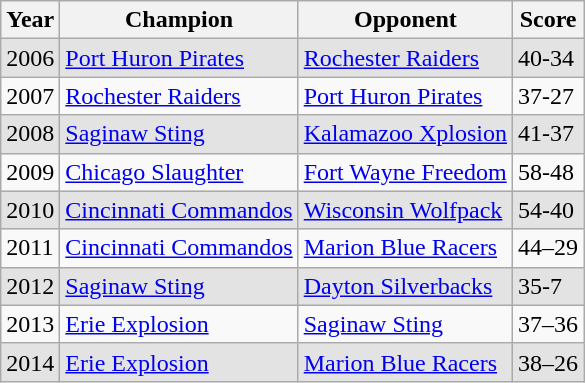<table class="wikitable">
<tr>
<th>Year</th>
<th>Champion</th>
<th>Opponent</th>
<th>Score</th>
</tr>
<tr style="background: #e3e3e3;">
<td>2006</td>
<td><a href='#'>Port Huron Pirates</a></td>
<td><a href='#'>Rochester Raiders</a></td>
<td>40-34</td>
</tr>
<tr>
<td>2007</td>
<td><a href='#'>Rochester Raiders</a></td>
<td><a href='#'>Port Huron Pirates</a></td>
<td>37-27</td>
</tr>
<tr style="background: #e3e3e3;">
<td>2008</td>
<td><a href='#'>Saginaw Sting</a></td>
<td><a href='#'>Kalamazoo Xplosion</a></td>
<td>41-37</td>
</tr>
<tr>
<td>2009</td>
<td><a href='#'>Chicago Slaughter</a></td>
<td><a href='#'>Fort Wayne Freedom</a></td>
<td>58-48</td>
</tr>
<tr style="background: #e3e3e3;">
<td>2010</td>
<td><a href='#'>Cincinnati Commandos</a></td>
<td><a href='#'>Wisconsin Wolfpack</a></td>
<td>54-40</td>
</tr>
<tr>
<td>2011</td>
<td><a href='#'>Cincinnati Commandos</a></td>
<td><a href='#'>Marion Blue Racers</a></td>
<td>44–29</td>
</tr>
<tr style="background: #e3e3e3;">
<td>2012</td>
<td><a href='#'>Saginaw Sting</a></td>
<td><a href='#'>Dayton Silverbacks</a></td>
<td>35-7</td>
</tr>
<tr>
<td>2013</td>
<td><a href='#'>Erie Explosion</a></td>
<td><a href='#'>Saginaw Sting</a></td>
<td>37–36</td>
</tr>
<tr style="background: #e3e3e3;">
<td>2014</td>
<td><a href='#'>Erie Explosion</a></td>
<td><a href='#'>Marion Blue Racers</a></td>
<td>38–26</td>
</tr>
</table>
